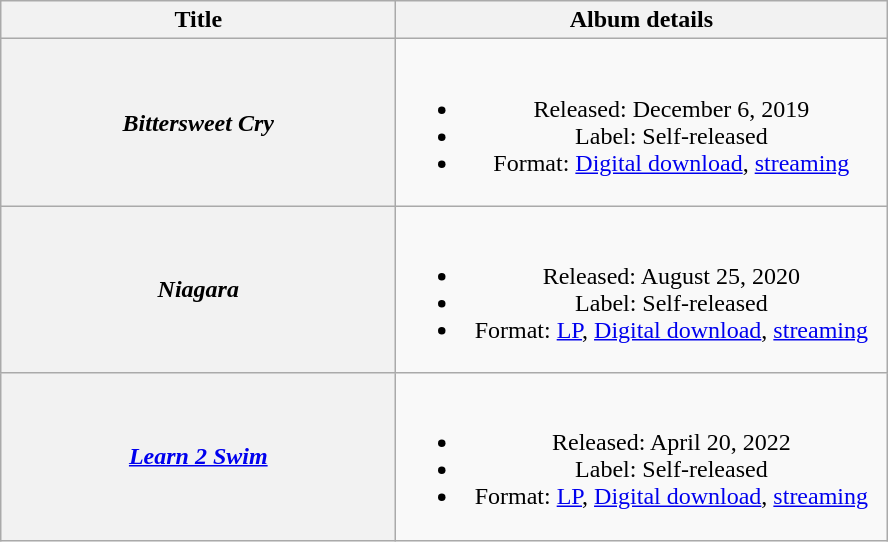<table class="wikitable plainrowheaders" style="text-align:center;">
<tr>
<th scope="col" rowspan="1" style="width:16em;">Title</th>
<th scope="col" rowspan="1" style="width:20em;">Album details</th>
</tr>
<tr>
<th scope="row"><em>Bittersweet Cry</em></th>
<td><br><ul><li>Released: December 6, 2019</li><li>Label: Self-released</li><li>Format: <a href='#'>Digital download</a>, <a href='#'>streaming</a></li></ul></td>
</tr>
<tr>
<th scope="row"><em>Niagara</em></th>
<td><br><ul><li>Released: August 25, 2020</li><li>Label: Self-released</li><li>Format: <a href='#'>LP</a>, <a href='#'>Digital download</a>, <a href='#'>streaming</a></li></ul></td>
</tr>
<tr>
<th scope="row"><em><a href='#'>Learn 2 Swim</a></em></th>
<td><br><ul><li>Released: April 20, 2022</li><li>Label: Self-released</li><li>Format: <a href='#'>LP</a>, <a href='#'>Digital download</a>, <a href='#'>streaming</a></li></ul></td>
</tr>
</table>
